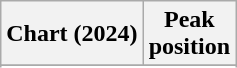<table class="wikitable sortable plainrowheaders" style="text-align:center">
<tr>
<th scope="col">Chart (2024)</th>
<th scope="col">Peak<br>position</th>
</tr>
<tr>
</tr>
<tr>
</tr>
<tr>
</tr>
<tr>
</tr>
</table>
